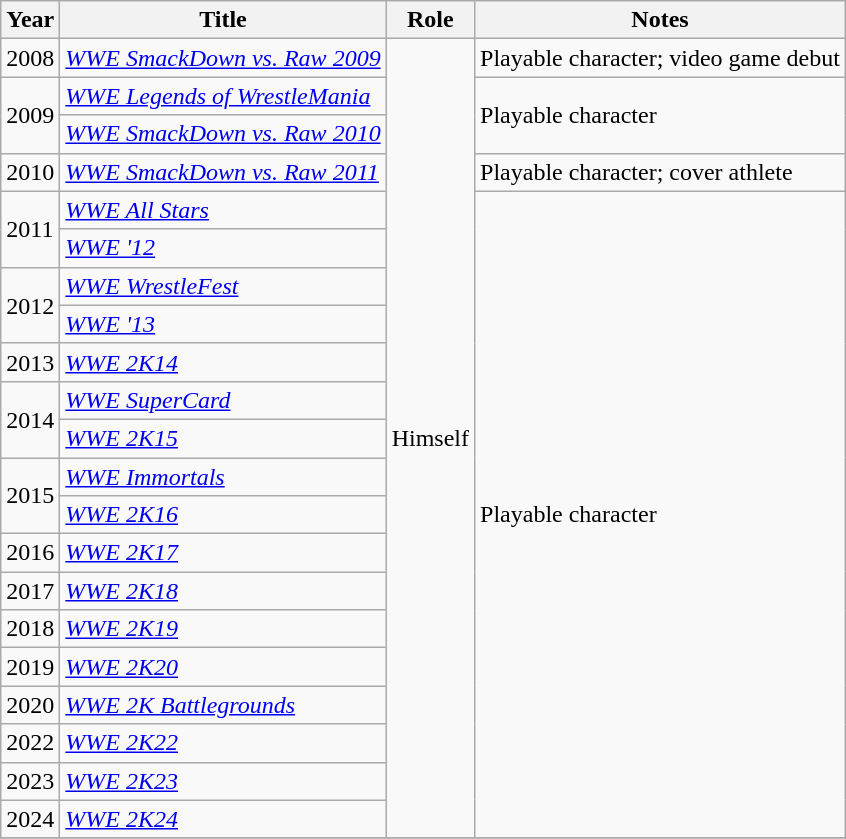<table class="wikitable sortable">
<tr>
<th>Year</th>
<th>Title</th>
<th>Role</th>
<th>Notes</th>
</tr>
<tr>
<td>2008</td>
<td><em><a href='#'>WWE SmackDown vs. Raw 2009</a></em></td>
<td rowspan="21">Himself</td>
<td>Playable character; video game debut</td>
</tr>
<tr>
<td rowspan="2">2009</td>
<td><em><a href='#'>WWE Legends of WrestleMania</a></em></td>
<td rowspan="2">Playable character</td>
</tr>
<tr>
<td><em><a href='#'>WWE SmackDown vs. Raw 2010</a></em></td>
</tr>
<tr>
<td>2010</td>
<td><em><a href='#'>WWE SmackDown vs. Raw 2011</a></em></td>
<td>Playable character; cover athlete</td>
</tr>
<tr>
<td rowspan="2">2011</td>
<td><em><a href='#'>WWE All Stars</a></em></td>
<td rowspan="17">Playable character</td>
</tr>
<tr>
<td><em><a href='#'>WWE '12</a></em></td>
</tr>
<tr>
<td rowspan="2">2012</td>
<td><em><a href='#'>WWE WrestleFest</a></em></td>
</tr>
<tr>
<td><em><a href='#'>WWE '13</a></em></td>
</tr>
<tr>
<td>2013</td>
<td><em><a href='#'>WWE 2K14</a></em></td>
</tr>
<tr>
<td rowspan="2">2014</td>
<td><em><a href='#'>WWE SuperCard</a></em></td>
</tr>
<tr>
<td><em><a href='#'>WWE 2K15</a></em></td>
</tr>
<tr>
<td rowspan="2">2015</td>
<td><em><a href='#'>WWE Immortals</a></em></td>
</tr>
<tr>
<td><em><a href='#'>WWE 2K16</a></em></td>
</tr>
<tr>
<td>2016</td>
<td><em><a href='#'>WWE 2K17</a></em></td>
</tr>
<tr>
<td>2017</td>
<td><em><a href='#'>WWE 2K18</a></em></td>
</tr>
<tr>
<td>2018</td>
<td><em><a href='#'>WWE 2K19</a></em></td>
</tr>
<tr>
<td>2019</td>
<td><em><a href='#'>WWE 2K20</a></em></td>
</tr>
<tr>
<td>2020</td>
<td><em><a href='#'>WWE 2K Battlegrounds</a></em></td>
</tr>
<tr>
<td>2022</td>
<td><em><a href='#'>WWE 2K22</a></em></td>
</tr>
<tr>
<td>2023</td>
<td><em><a href='#'>WWE 2K23</a></em></td>
</tr>
<tr>
<td>2024</td>
<td><em><a href='#'>WWE 2K24</a></em></td>
</tr>
<tr>
</tr>
</table>
